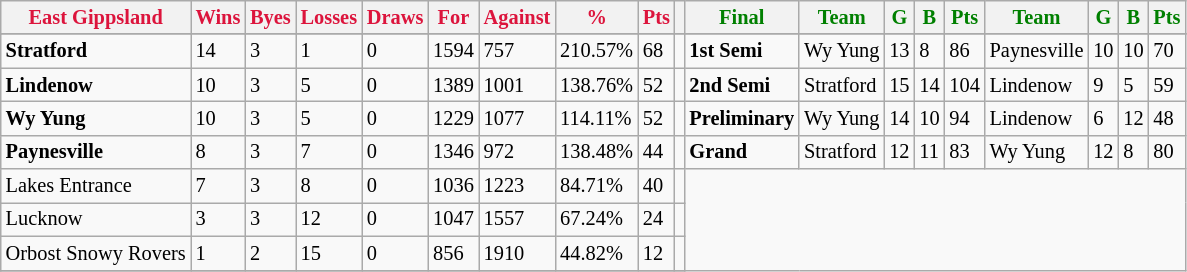<table style="font-size: 85%; text-align: left;" class="wikitable">
<tr>
<th style="color:crimson">East Gippsland</th>
<th style="color:crimson">Wins</th>
<th style="color:crimson">Byes</th>
<th style="color:crimson">Losses</th>
<th style="color:crimson">Draws</th>
<th style="color:crimson">For</th>
<th style="color:crimson">Against</th>
<th style="color:crimson">%</th>
<th style="color:crimson">Pts</th>
<th></th>
<th style="color:green">Final</th>
<th style="color:green">Team</th>
<th style="color:green">G</th>
<th style="color:green">B</th>
<th style="color:green">Pts</th>
<th style="color:green">Team</th>
<th style="color:green">G</th>
<th style="color:green">B</th>
<th style="color:green">Pts</th>
</tr>
<tr>
</tr>
<tr>
</tr>
<tr>
<td><strong>	Stratford	</strong></td>
<td>14</td>
<td>3</td>
<td>1</td>
<td>0</td>
<td>1594</td>
<td>757</td>
<td>210.57%</td>
<td>68</td>
<td></td>
<td><strong>1st Semi</strong></td>
<td>Wy Yung</td>
<td>13</td>
<td>8</td>
<td>86</td>
<td>Paynesville</td>
<td>10</td>
<td>10</td>
<td>70</td>
</tr>
<tr>
<td><strong>	Lindenow	</strong></td>
<td>10</td>
<td>3</td>
<td>5</td>
<td>0</td>
<td>1389</td>
<td>1001</td>
<td>138.76%</td>
<td>52</td>
<td></td>
<td><strong>2nd Semi</strong></td>
<td>Stratford</td>
<td>15</td>
<td>14</td>
<td>104</td>
<td>Lindenow</td>
<td>9</td>
<td>5</td>
<td>59</td>
</tr>
<tr ||>
<td><strong>	Wy Yung	</strong></td>
<td>10</td>
<td>3</td>
<td>5</td>
<td>0</td>
<td>1229</td>
<td>1077</td>
<td>114.11%</td>
<td>52</td>
<td></td>
<td><strong>Preliminary</strong></td>
<td>Wy Yung</td>
<td>14</td>
<td>10</td>
<td>94</td>
<td>Lindenow</td>
<td>6</td>
<td>12</td>
<td>48</td>
</tr>
<tr>
<td><strong>	Paynesville	</strong></td>
<td>8</td>
<td>3</td>
<td>7</td>
<td>0</td>
<td>1346</td>
<td>972</td>
<td>138.48%</td>
<td>44</td>
<td></td>
<td><strong>Grand</strong></td>
<td>Stratford</td>
<td>12</td>
<td>11</td>
<td>83</td>
<td>Wy Yung</td>
<td>12</td>
<td>8</td>
<td>80</td>
</tr>
<tr>
<td>Lakes Entrance</td>
<td>7</td>
<td>3</td>
<td>8</td>
<td>0</td>
<td>1036</td>
<td>1223</td>
<td>84.71%</td>
<td>40</td>
<td></td>
</tr>
<tr>
<td>Lucknow</td>
<td>3</td>
<td>3</td>
<td>12</td>
<td>0</td>
<td>1047</td>
<td>1557</td>
<td>67.24%</td>
<td>24</td>
<td></td>
</tr>
<tr>
<td>Orbost Snowy Rovers</td>
<td>1</td>
<td>2</td>
<td>15</td>
<td>0</td>
<td>856</td>
<td>1910</td>
<td>44.82%</td>
<td>12</td>
<td></td>
</tr>
<tr>
</tr>
</table>
